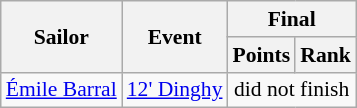<table class=wikitable style="font-size:90%">
<tr>
<th rowspan=2>Sailor</th>
<th rowspan=2>Event</th>
<th colspan=2>Final</th>
</tr>
<tr>
<th>Points</th>
<th>Rank</th>
</tr>
<tr>
<td><a href='#'>Émile Barral</a></td>
<td><a href='#'>12' Dinghy</a></td>
<td align=center colspan=2>did not finish</td>
</tr>
</table>
